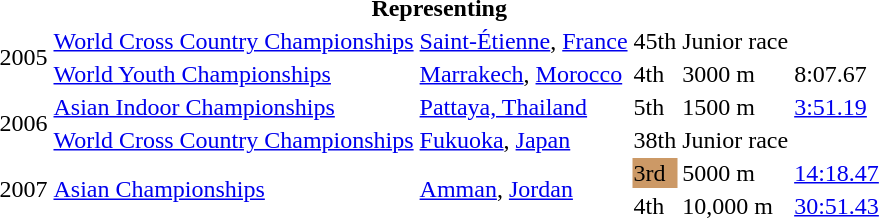<table>
<tr>
<th colspan="6">Representing </th>
</tr>
<tr>
<td rowspan=2>2005</td>
<td><a href='#'>World Cross Country Championships</a></td>
<td><a href='#'>Saint-Étienne</a>, <a href='#'>France</a></td>
<td>45th</td>
<td>Junior race</td>
<td></td>
</tr>
<tr>
<td><a href='#'>World Youth Championships</a></td>
<td><a href='#'>Marrakech</a>, <a href='#'>Morocco</a></td>
<td>4th</td>
<td>3000 m</td>
<td>8:07.67</td>
</tr>
<tr>
<td rowspan=2>2006</td>
<td><a href='#'>Asian Indoor Championships</a></td>
<td><a href='#'>Pattaya, Thailand</a></td>
<td>5th</td>
<td>1500 m</td>
<td><a href='#'>3:51.19</a></td>
</tr>
<tr>
<td><a href='#'>World Cross Country Championships</a></td>
<td><a href='#'>Fukuoka</a>, <a href='#'>Japan</a></td>
<td>38th</td>
<td>Junior race</td>
<td></td>
</tr>
<tr>
<td rowspan=2>2007</td>
<td rowspan=2><a href='#'>Asian Championships</a></td>
<td rowspan=2><a href='#'>Amman</a>, <a href='#'>Jordan</a></td>
<td bgcolor="CC9966">3rd</td>
<td>5000 m</td>
<td><a href='#'>14:18.47</a></td>
</tr>
<tr>
<td>4th</td>
<td>10,000 m</td>
<td><a href='#'>30:51.43</a></td>
</tr>
</table>
